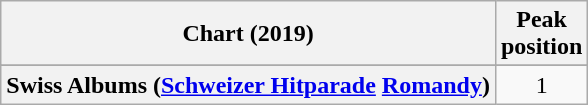<table class="wikitable sortable plainrowheaders" style="text-align:center">
<tr>
<th scope="col">Chart (2019)</th>
<th scope="col">Peak<br>position</th>
</tr>
<tr>
</tr>
<tr>
</tr>
<tr>
</tr>
<tr>
</tr>
<tr>
<th scope="row">Swiss Albums (<a href='#'>Schweizer Hitparade</a> <a href='#'>Romandy</a>)</th>
<td>1</td>
</tr>
</table>
